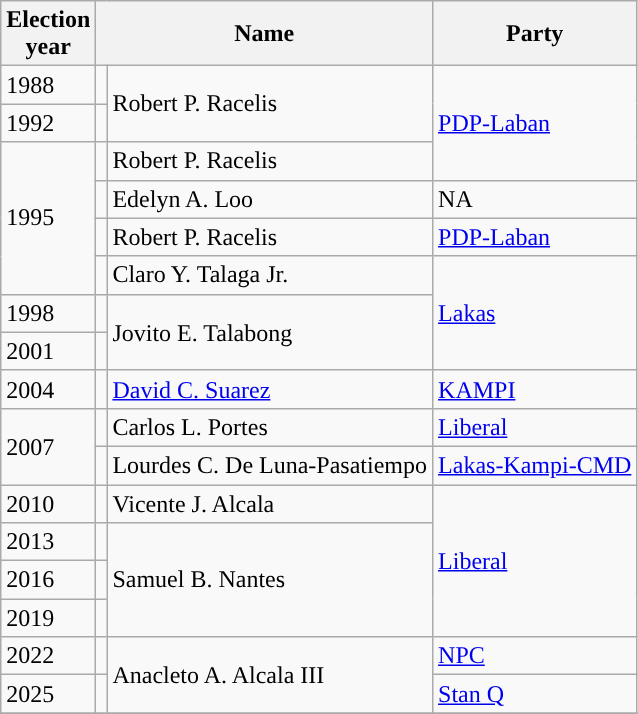<table class=wikitable>
<tr>
<th>Election<br>year</th>
<th colspan="2">Name</th>
<th>Party</th>
</tr>
<tr>
<td>1988</td>
<td></td>
<td rowspan="2">Robert P. Racelis</td>
<td rowspan="3"><a href='#'>PDP-Laban</a></td>
</tr>
<tr>
<td>1992</td>
<td></td>
</tr>
<tr>
<td rowspan=4 align=left>1995</td>
<td></td>
<td align="left">Robert P. Racelis</td>
</tr>
<tr>
<td></td>
<td align="left">Edelyn A. Loo </td>
<td>NA</td>
</tr>
<tr>
<td></td>
<td align="left">Robert P. Racelis </td>
<td><a href='#'>PDP-Laban</a></td>
</tr>
<tr>
<td></td>
<td align="left">Claro Y. Talaga Jr. </td>
<td rowspan="3"><a href='#'>Lakas</a></td>
</tr>
<tr>
<td>1998</td>
<td></td>
<td rowspan="2">Jovito E. Talabong</td>
</tr>
<tr>
<td>2001</td>
<td></td>
</tr>
<tr>
<td>2004</td>
<td></td>
<td><a href='#'>David C. Suarez</a></td>
<td><a href='#'>KAMPI</a></td>
</tr>
<tr>
<td rowspan=2 align=left>2007</td>
<td></td>
<td align="left">Carlos L. Portes </td>
<td><a href='#'>Liberal</a></td>
</tr>
<tr>
<td></td>
<td align="left">Lourdes C. De Luna-Pasatiempo </td>
<td><a href='#'>Lakas-Kampi-CMD</a></td>
</tr>
<tr>
<td>2010</td>
<td></td>
<td>Vicente J. Alcala</td>
<td rowspan="4"><a href='#'>Liberal</a></td>
</tr>
<tr>
<td>2013</td>
<td></td>
<td rowspan="3">Samuel B. Nantes</td>
</tr>
<tr>
<td>2016</td>
<td></td>
</tr>
<tr>
<td>2019</td>
<td></td>
</tr>
<tr>
<td>2022</td>
<td></td>
<td rowspan="2">Anacleto A. Alcala III</td>
<td><a href='#'>NPC</a></td>
</tr>
<tr>
<td>2025</td>
<td></td>
<td><a href='#'>Stan Q</a></td>
</tr>
<tr>
</tr>
</table>
